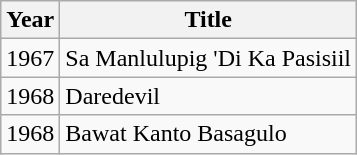<table class="wikitable">
<tr>
<th>Year</th>
<th>Title</th>
</tr>
<tr>
<td>1967</td>
<td>Sa Manlulupig 'Di Ka Pasisiil</td>
</tr>
<tr>
<td>1968</td>
<td>Daredevil</td>
</tr>
<tr>
<td>1968</td>
<td>Bawat Kanto Basagulo</td>
</tr>
</table>
